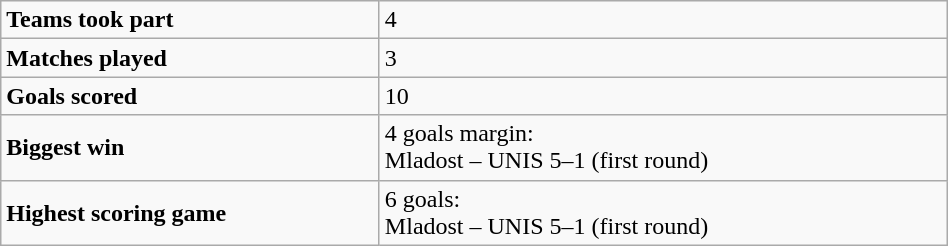<table class="wikitable" style="width:50%">
<tr>
<td style="width:40%"><strong>Teams took part</strong></td>
<td>4</td>
</tr>
<tr>
<td><strong>Matches played</strong></td>
<td>3</td>
</tr>
<tr>
<td><strong>Goals scored</strong></td>
<td>10</td>
</tr>
<tr>
<td><strong>Biggest win</strong></td>
<td>4 goals margin:<br>Mladost – UNIS 5–1 (first round)</td>
</tr>
<tr>
<td><strong>Highest scoring game</strong></td>
<td>6 goals:<br>Mladost – UNIS 5–1 (first round)</td>
</tr>
</table>
